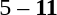<table style="text-align:center">
<tr>
<th width=200></th>
<th width=100></th>
<th width=200></th>
</tr>
<tr>
<td align=right></td>
<td>5 – <strong>11</strong></td>
<td align=left><strong></strong></td>
</tr>
</table>
